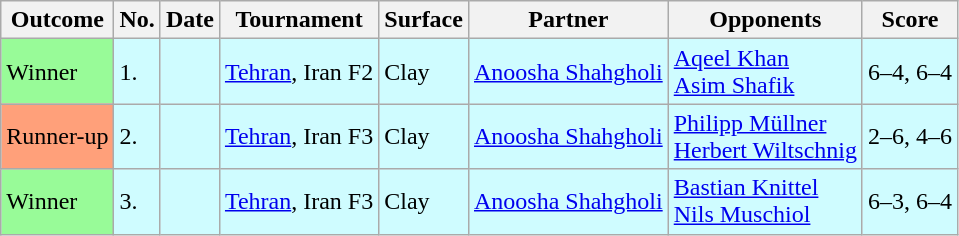<table class=wikitable>
<tr>
<th>Outcome</th>
<th>No.</th>
<th>Date</th>
<th>Tournament</th>
<th>Surface</th>
<th>Partner</th>
<th>Opponents</th>
<th>Score</th>
</tr>
<tr style="background:#cffcff;">
<td bgcolor=98FB98>Winner</td>
<td>1.</td>
<td></td>
<td><a href='#'>Tehran</a>, Iran F2</td>
<td>Clay</td>
<td> <a href='#'>Anoosha Shahgholi</a></td>
<td> <a href='#'>Aqeel Khan</a><br> <a href='#'>Asim Shafik</a></td>
<td>6–4, 6–4</td>
</tr>
<tr style="background:#cffcff;">
<td bgcolor=FFA07A>Runner-up</td>
<td>2.</td>
<td></td>
<td><a href='#'>Tehran</a>, Iran F3</td>
<td>Clay</td>
<td> <a href='#'>Anoosha Shahgholi</a></td>
<td> <a href='#'>Philipp Müllner</a><br> <a href='#'>Herbert Wiltschnig</a></td>
<td>2–6, 4–6</td>
</tr>
<tr style="background:#cffcff;">
<td bgcolor=98FB98>Winner</td>
<td>3.</td>
<td></td>
<td><a href='#'>Tehran</a>, Iran F3</td>
<td>Clay</td>
<td> <a href='#'>Anoosha Shahgholi</a></td>
<td> <a href='#'>Bastian Knittel</a><br> <a href='#'>Nils Muschiol</a></td>
<td>6–3, 6–4</td>
</tr>
</table>
